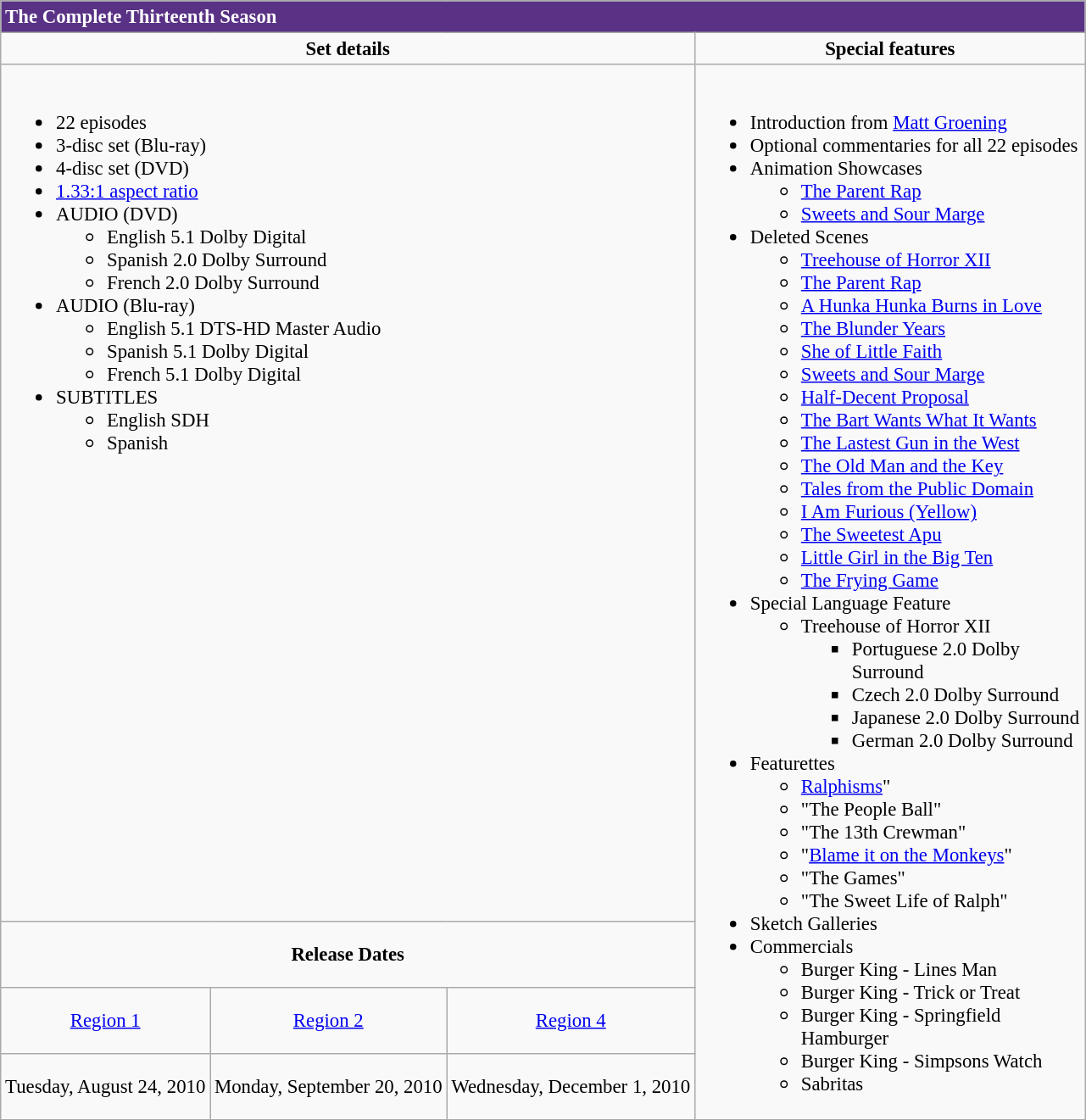<table class="wikitable" style="font-size: 95%;">
<tr>
<td colspan="5" style="background:#593285; color:#fff;"><strong>The Complete Thirteenth Season</strong></td>
</tr>
<tr valign="top">
<td style="text-align:center; width:400px;" colspan="3"><strong>Set details</strong></td>
<td style="width:300px; text-align:center;"><strong>Special features</strong></td>
</tr>
<tr valign="top">
<td colspan="3"  style="text-align:left; width:400px;"><br><ul><li>22 episodes</li><li>3-disc set (Blu-ray)</li><li>4-disc set (DVD)</li><li><a href='#'>1.33:1 aspect ratio</a></li><li>AUDIO (DVD)<ul><li>English 5.1 Dolby Digital</li><li>Spanish 2.0 Dolby Surround</li><li>French 2.0 Dolby Surround</li></ul></li><li>AUDIO (Blu-ray)<ul><li>English 5.1 DTS-HD Master Audio</li><li>Spanish 5.1 Dolby Digital</li><li>French 5.1 Dolby Digital</li></ul></li><li>SUBTITLES<ul><li>English SDH</li><li>Spanish</li></ul></li></ul></td>
<td rowspan="4"  style="text-align:left; width:300px;"><br><ul><li>Introduction from <a href='#'>Matt Groening</a></li><li>Optional commentaries for all 22 episodes</li><li>Animation Showcases<ul><li><a href='#'>The Parent Rap</a></li><li><a href='#'>Sweets and Sour Marge</a></li></ul></li><li>Deleted Scenes<ul><li><a href='#'>Treehouse of Horror XII</a></li><li><a href='#'>The Parent Rap</a></li><li><a href='#'>A Hunka Hunka Burns in Love</a></li><li><a href='#'>The Blunder Years</a></li><li><a href='#'>She of Little Faith</a></li><li><a href='#'>Sweets and Sour Marge</a></li><li><a href='#'>Half-Decent Proposal</a></li><li><a href='#'>The Bart Wants What It Wants</a></li><li><a href='#'>The Lastest Gun in the West</a></li><li><a href='#'>The Old Man and the Key</a></li><li><a href='#'>Tales from the Public Domain</a></li><li><a href='#'>I Am Furious (Yellow)</a></li><li><a href='#'>The Sweetest Apu</a></li><li><a href='#'>Little Girl in the Big Ten</a></li><li><a href='#'>The Frying Game</a></li></ul></li><li>Special Language Feature<ul><li>Treehouse of Horror XII<ul><li>Portuguese 2.0 Dolby Surround</li><li>Czech 2.0 Dolby Surround</li><li>Japanese 2.0 Dolby Surround</li><li>German 2.0 Dolby Surround</li></ul></li></ul></li><li>Featurettes<ul><li><a href='#'>Ralphisms</a>"</li><li>"The People Ball"</li><li>"The 13th Crewman"</li><li>"<a href='#'>Blame it on the Monkeys</a>"</li><li>"The Games"</li><li>"The Sweet Life of Ralph"</li></ul></li><li>Sketch Galleries</li><li>Commercials<ul><li>Burger King - Lines Man</li><li>Burger King - Trick or Treat</li><li>Burger King - Springfield Hamburger</li><li>Burger King - Simpsons Watch</li><li>Sabritas</li></ul></li></ul></td>
</tr>
<tr>
<td colspan="3" style="text-align:center;"><strong>Release Dates</strong></td>
</tr>
<tr>
<td style="text-align:center;"><a href='#'>Region 1</a></td>
<td style="text-align:center;"><a href='#'>Region 2</a></td>
<td style="text-align:center;"><a href='#'>Region 4</a></td>
</tr>
<tr style="text-align:center;">
<td>Tuesday, August 24, 2010</td>
<td>Monday, September 20, 2010</td>
<td>Wednesday, December 1, 2010</td>
</tr>
</table>
